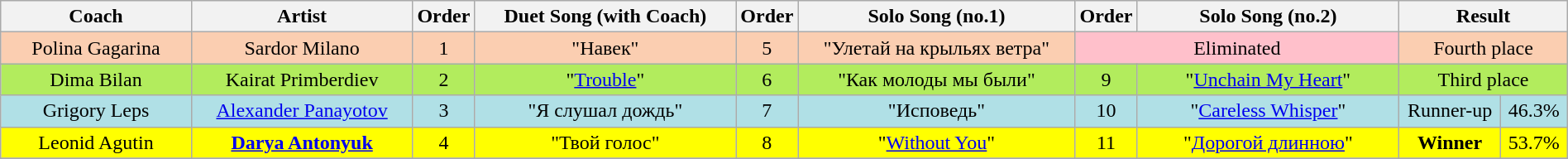<table class="wikitable" style="text-align:center; width:100%;">
<tr>
<th scope="col" width="13%">Coach</th>
<th scope="col" width="15%">Artist</th>
<th scope="col" width="02%">Order</th>
<th scope="col" width="18%">Duet Song (with Coach)</th>
<th scope="col" width="02%">Order</th>
<th scope="col" width="19%">Solo Song (no.1)</th>
<th scope="col" width="02%">Order</th>
<th scope="col" width="18%">Solo Song (no.2)</th>
<th colspan="2" width="11%">Result</th>
</tr>
<tr bgcolor=#FBCEB1>
<td>Polina Gagarina</td>
<td>Sardor Milano</td>
<td>1</td>
<td>"Навек"</td>
<td>5</td>
<td>"Улетай на крыльях ветра"</td>
<td colspan=2 style="background:pink">Eliminated</td>
<td colspan="2">Fourth place</td>
</tr>
<tr bgcolor=#B2EC5D>
<td>Dima Bilan</td>
<td>Kairat Primberdiev</td>
<td>2</td>
<td>"<a href='#'>Trouble</a>"</td>
<td>6</td>
<td>"Как молоды мы были"</td>
<td>9</td>
<td>"<a href='#'>Unchain My Heart</a>"</td>
<td colspan=2>Third place</td>
</tr>
<tr bgcolor=#B0E0E6>
<td>Grigory Leps</td>
<td><a href='#'>Alexander Panayotov</a></td>
<td>3</td>
<td>"Я слушал дождь"</td>
<td>7</td>
<td>"Исповедь"</td>
<td>10</td>
<td>"<a href='#'>Careless Whisper</a>"</td>
<td>Runner-up</td>
<td>46.3%</td>
</tr>
<tr bgcolor=yellow>
<td>Leonid Agutin</td>
<td><strong><a href='#'>Darya Antonyuk</a></strong></td>
<td>4</td>
<td>"Твой голос"</td>
<td>8</td>
<td>"<a href='#'>Without You</a>"</td>
<td>11</td>
<td>"<a href='#'>Дорогой длинною</a>"</td>
<td><strong>Winner</strong></td>
<td>53.7%</td>
</tr>
<tr>
</tr>
</table>
